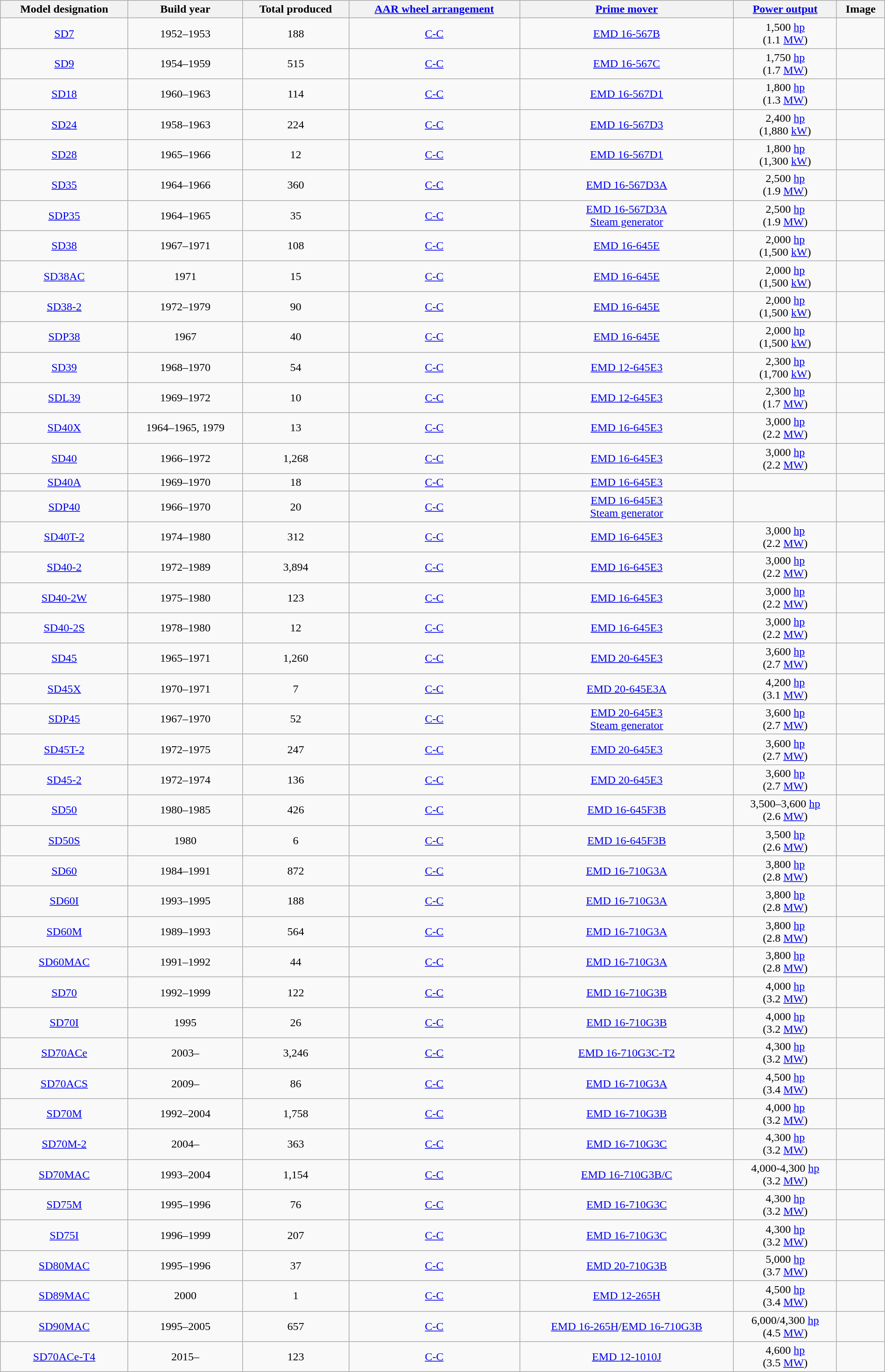<table class="wikitable sortable" style="width: 100%">
<tr>
<th>Model designation</th>
<th>Build year</th>
<th>Total produced</th>
<th class="unsortable"><a href='#'>AAR wheel arrangement</a></th>
<th><a href='#'>Prime mover</a></th>
<th><a href='#'>Power output</a></th>
<th class="unsortable">Image</th>
</tr>
<tr align="center">
<td><a href='#'>SD7</a></td>
<td>1952–1953</td>
<td>188</td>
<td><a href='#'>C-C</a></td>
<td><a href='#'>EMD 16-567B</a></td>
<td>1,500 <a href='#'>hp</a><br>(1.1 <a href='#'>MW</a>)</td>
<td></td>
</tr>
<tr align="center">
<td><a href='#'>SD9</a></td>
<td>1954–1959</td>
<td>515</td>
<td><a href='#'>C-C</a></td>
<td><a href='#'>EMD 16-567C</a></td>
<td>1,750 <a href='#'>hp</a><br>(1.7 <a href='#'>MW</a>)</td>
<td></td>
</tr>
<tr align="center">
<td><a href='#'>SD18</a></td>
<td>1960–1963</td>
<td>114</td>
<td><a href='#'>C-C</a></td>
<td><a href='#'>EMD 16-567D1</a></td>
<td>1,800 <a href='#'>hp</a><br>(1.3 <a href='#'>MW</a>)</td>
<td></td>
</tr>
<tr align="center">
<td><a href='#'>SD24</a></td>
<td>1958–1963</td>
<td>224</td>
<td><a href='#'>C-C</a></td>
<td><a href='#'>EMD 16-567D3</a></td>
<td>2,400 <a href='#'>hp</a><br>(1,880 <a href='#'>kW</a>)</td>
<td></td>
</tr>
<tr align="center">
<td><a href='#'>SD28</a></td>
<td>1965–1966</td>
<td>12</td>
<td><a href='#'>C-C</a></td>
<td><a href='#'>EMD 16-567D1</a></td>
<td>1,800 <a href='#'>hp</a><br>(1,300 <a href='#'>kW</a>)</td>
<td></td>
</tr>
<tr align="center">
<td><a href='#'>SD35</a></td>
<td>1964–1966</td>
<td>360</td>
<td><a href='#'>C-C</a></td>
<td><a href='#'>EMD 16-567D3A</a></td>
<td>2,500 <a href='#'>hp</a><br>(1.9 <a href='#'>MW</a>)</td>
<td></td>
</tr>
<tr align="center">
<td><a href='#'>SDP35</a></td>
<td>1964–1965</td>
<td>35</td>
<td><a href='#'>C-C</a></td>
<td><a href='#'>EMD 16-567D3A</a><br><a href='#'>Steam generator</a></td>
<td>2,500 <a href='#'>hp</a><br>(1.9 <a href='#'>MW</a>)</td>
<td></td>
</tr>
<tr align="center">
<td><a href='#'>SD38</a></td>
<td>1967–1971</td>
<td>108</td>
<td><a href='#'>C-C</a></td>
<td><a href='#'>EMD 16-645E</a></td>
<td>2,000 <a href='#'>hp</a><br>(1,500 <a href='#'>kW</a>)</td>
<td></td>
</tr>
<tr align="center">
<td><a href='#'>SD38AC</a></td>
<td>1971</td>
<td>15</td>
<td><a href='#'>C-C</a></td>
<td><a href='#'>EMD 16-645E</a></td>
<td>2,000 <a href='#'>hp</a><br>(1,500 <a href='#'>kW</a>)</td>
<td></td>
</tr>
<tr align="center">
<td><a href='#'>SD38-2</a></td>
<td>1972–1979</td>
<td>90</td>
<td><a href='#'>C-C</a></td>
<td><a href='#'>EMD 16-645E</a></td>
<td>2,000 <a href='#'>hp</a><br>(1,500 <a href='#'>kW</a>)</td>
<td></td>
</tr>
<tr align="center">
<td><a href='#'>SDP38</a></td>
<td>1967</td>
<td>40</td>
<td><a href='#'>C-C</a></td>
<td><a href='#'>EMD 16-645E</a></td>
<td>2,000 <a href='#'>hp</a><br>(1,500 <a href='#'>kW</a>)</td>
<td></td>
</tr>
<tr align="center">
<td><a href='#'>SD39</a></td>
<td>1968–1970</td>
<td>54</td>
<td><a href='#'>C-C</a></td>
<td><a href='#'>EMD 12-645E3</a></td>
<td>2,300 <a href='#'>hp</a><br>(1,700 <a href='#'>kW</a>)</td>
<td></td>
</tr>
<tr align="center">
<td><a href='#'>SDL39</a></td>
<td>1969–1972</td>
<td>10</td>
<td><a href='#'>C-C</a></td>
<td><a href='#'>EMD 12-645E3</a></td>
<td>2,300 <a href='#'>hp</a><br>(1.7 <a href='#'>MW</a>)</td>
<td></td>
</tr>
<tr align="center">
<td><a href='#'>SD40X</a></td>
<td>1964–1965, 1979</td>
<td>13</td>
<td><a href='#'>C-C</a></td>
<td><a href='#'>EMD 16-645E3</a></td>
<td>3,000 <a href='#'>hp</a><br>(2.2 <a href='#'>MW</a>)</td>
<td></td>
</tr>
<tr align="center">
<td><a href='#'>SD40</a></td>
<td>1966–1972</td>
<td>1,268</td>
<td><a href='#'>C-C</a></td>
<td><a href='#'>EMD 16-645E3</a></td>
<td>3,000 <a href='#'>hp</a><br>(2.2 <a href='#'>MW</a>)</td>
<td></td>
</tr>
<tr align="center">
<td><a href='#'>SD40A</a></td>
<td>1969–1970</td>
<td>18</td>
<td><a href='#'>C-C</a></td>
<td><a href='#'>EMD 16-645E3</a></td>
<td></td>
<td></td>
</tr>
<tr align="center">
<td><a href='#'>SDP40</a></td>
<td>1966–1970</td>
<td>20</td>
<td><a href='#'>C-C</a></td>
<td><a href='#'>EMD 16-645E3</a><br><a href='#'>Steam generator</a></td>
<td></td>
<td></td>
</tr>
<tr align="center">
<td><a href='#'>SD40T-2</a></td>
<td>1974–1980</td>
<td>312</td>
<td><a href='#'>C-C</a></td>
<td><a href='#'>EMD 16-645E3</a></td>
<td>3,000 <a href='#'>hp</a><br>(2.2 <a href='#'>MW</a>)</td>
<td></td>
</tr>
<tr align="center">
<td><a href='#'>SD40-2</a></td>
<td>1972–1989</td>
<td>3,894</td>
<td><a href='#'>C-C</a></td>
<td><a href='#'>EMD 16-645E3</a></td>
<td>3,000 <a href='#'>hp</a><br>(2.2 <a href='#'>MW</a>)</td>
<td></td>
</tr>
<tr align="center">
<td><a href='#'>SD40-2W</a></td>
<td>1975–1980</td>
<td>123</td>
<td><a href='#'>C-C</a></td>
<td><a href='#'>EMD 16-645E3</a></td>
<td>3,000 <a href='#'>hp</a><br>(2.2 <a href='#'>MW</a>)</td>
<td></td>
</tr>
<tr align="center">
<td><a href='#'>SD40-2S</a></td>
<td>1978–1980</td>
<td>12</td>
<td><a href='#'>C-C</a></td>
<td><a href='#'>EMD 16-645E3</a></td>
<td>3,000 <a href='#'>hp</a><br>(2.2 <a href='#'>MW</a>)</td>
<td></td>
</tr>
<tr align="center">
<td><a href='#'>SD45</a></td>
<td>1965–1971</td>
<td>1,260</td>
<td><a href='#'>C-C</a></td>
<td><a href='#'>EMD 20-645E3</a></td>
<td>3,600 <a href='#'>hp</a><br>(2.7 <a href='#'>MW</a>)</td>
<td></td>
</tr>
<tr align="center">
<td><a href='#'>SD45X</a></td>
<td>1970–1971</td>
<td>7</td>
<td><a href='#'>C-C</a></td>
<td><a href='#'>EMD 20-645E3A</a></td>
<td>4,200 <a href='#'>hp</a><br>(3.1 <a href='#'>MW</a>)</td>
<td></td>
</tr>
<tr align="center">
<td><a href='#'>SDP45</a></td>
<td>1967–1970</td>
<td>52</td>
<td><a href='#'>C-C</a></td>
<td><a href='#'>EMD 20-645E3</a><br><a href='#'>Steam generator</a></td>
<td>3,600 <a href='#'>hp</a><br>(2.7 <a href='#'>MW</a>)</td>
<td></td>
</tr>
<tr align="center">
<td><a href='#'>SD45T-2</a></td>
<td>1972–1975</td>
<td>247</td>
<td><a href='#'>C-C</a></td>
<td><a href='#'>EMD 20-645E3</a></td>
<td>3,600 <a href='#'>hp</a><br>(2.7 <a href='#'>MW</a>)</td>
<td></td>
</tr>
<tr align="center">
<td><a href='#'>SD45-2</a></td>
<td>1972–1974</td>
<td>136</td>
<td><a href='#'>C-C</a></td>
<td><a href='#'>EMD 20-645E3</a></td>
<td>3,600 <a href='#'>hp</a><br>(2.7 <a href='#'>MW</a>)</td>
<td></td>
</tr>
<tr align="center">
<td><a href='#'>SD50</a></td>
<td>1980–1985</td>
<td>426</td>
<td><a href='#'>C-C</a></td>
<td><a href='#'>EMD 16-645F3B</a></td>
<td>3,500–3,600 <a href='#'>hp</a><br>(2.6 <a href='#'>MW</a>)</td>
<td></td>
</tr>
<tr align="center">
<td><a href='#'>SD50S</a></td>
<td>1980</td>
<td>6</td>
<td><a href='#'>C-C</a></td>
<td><a href='#'>EMD 16-645F3B</a></td>
<td>3,500 <a href='#'>hp</a><br>(2.6 <a href='#'>MW</a>)</td>
<td></td>
</tr>
<tr align="center">
<td><a href='#'>SD60</a></td>
<td>1984–1991</td>
<td>872</td>
<td><a href='#'>C-C</a></td>
<td><a href='#'>EMD 16-710G3A</a></td>
<td>3,800 <a href='#'>hp</a><br>(2.8 <a href='#'>MW</a>)</td>
<td></td>
</tr>
<tr align="center">
<td><a href='#'>SD60I</a></td>
<td>1993–1995</td>
<td>188</td>
<td><a href='#'>C-C</a></td>
<td><a href='#'>EMD 16-710G3A</a></td>
<td>3,800 <a href='#'>hp</a><br>(2.8 <a href='#'>MW</a>)</td>
<td></td>
</tr>
<tr align="center">
<td><a href='#'>SD60M</a></td>
<td>1989–1993</td>
<td>564</td>
<td><a href='#'>C-C</a></td>
<td><a href='#'>EMD 16-710G3A</a></td>
<td>3,800 <a href='#'>hp</a><br>(2.8 <a href='#'>MW</a>)</td>
<td></td>
</tr>
<tr align="center">
<td><a href='#'>SD60MAC</a></td>
<td>1991–1992</td>
<td>44</td>
<td><a href='#'>C-C</a></td>
<td><a href='#'>EMD 16-710G3A</a></td>
<td>3,800 <a href='#'>hp</a><br>(2.8 <a href='#'>MW</a>)</td>
<td></td>
</tr>
<tr align="center">
<td><a href='#'>SD70</a></td>
<td>1992–1999</td>
<td>122</td>
<td><a href='#'>C-C</a></td>
<td><a href='#'>EMD 16-710G3B</a></td>
<td>4,000 <a href='#'>hp</a><br> (3.2 <a href='#'>MW</a>)</td>
<td></td>
</tr>
<tr align="center">
<td><a href='#'>SD70I</a></td>
<td>1995</td>
<td>26</td>
<td><a href='#'>C-C</a></td>
<td><a href='#'>EMD 16-710G3B</a></td>
<td>4,000 <a href='#'>hp</a><br> (3.2 <a href='#'>MW</a>)</td>
<td></td>
</tr>
<tr align="center">
<td><a href='#'>SD70ACe</a></td>
<td>2003–</td>
<td>3,246</td>
<td><a href='#'>C-C</a></td>
<td><a href='#'>EMD 16-710G3C-T2</a></td>
<td>4,300 <a href='#'>hp</a><br> (3.2 <a href='#'>MW</a>)</td>
<td></td>
</tr>
<tr align="center">
<td><a href='#'>SD70ACS</a></td>
<td>2009–</td>
<td>86</td>
<td><a href='#'>C-C</a></td>
<td><a href='#'>EMD 16-710G3A</a></td>
<td>4,500 <a href='#'>hp</a><br> (3.4 <a href='#'>MW</a>)</td>
<td></td>
</tr>
<tr align="center">
<td><a href='#'>SD70M</a></td>
<td>1992–2004</td>
<td>1,758</td>
<td><a href='#'>C-C</a></td>
<td><a href='#'>EMD 16-710G3B</a></td>
<td>4,000 <a href='#'>hp</a><br> (3.2 <a href='#'>MW</a>)</td>
<td></td>
</tr>
<tr align="center">
<td><a href='#'>SD70M-2</a></td>
<td>2004–</td>
<td>363</td>
<td><a href='#'>C-C</a></td>
<td><a href='#'>EMD 16-710G3C</a></td>
<td>4,300 <a href='#'>hp</a><br> (3.2 <a href='#'>MW</a>)</td>
<td></td>
</tr>
<tr align="center">
<td><a href='#'>SD70MAC</a></td>
<td>1993–2004</td>
<td>1,154</td>
<td><a href='#'>C-C</a></td>
<td><a href='#'>EMD 16-710G3B/C</a></td>
<td>4,000-4,300 <a href='#'>hp</a><br> (3.2 <a href='#'>MW</a>)</td>
<td></td>
</tr>
<tr align="center">
<td><a href='#'>SD75M</a></td>
<td>1995–1996</td>
<td>76</td>
<td><a href='#'>C-C</a></td>
<td><a href='#'>EMD 16-710G3C</a></td>
<td>4,300 <a href='#'>hp</a><br> (3.2 <a href='#'>MW</a>)</td>
<td></td>
</tr>
<tr align="center">
<td><a href='#'>SD75I</a></td>
<td>1996–1999</td>
<td>207</td>
<td><a href='#'>C-C</a></td>
<td><a href='#'>EMD 16-710G3C</a></td>
<td>4,300 <a href='#'>hp</a><br> (3.2 <a href='#'>MW</a>)</td>
<td></td>
</tr>
<tr align="center">
<td><a href='#'>SD80MAC</a></td>
<td>1995–1996</td>
<td>37</td>
<td><a href='#'>C-C</a></td>
<td><a href='#'>EMD 20-710G3B</a></td>
<td>5,000 <a href='#'>hp</a><br> (3.7 <a href='#'>MW</a>)</td>
<td></td>
</tr>
<tr align="center">
<td><a href='#'>SD89MAC</a></td>
<td>2000</td>
<td>1</td>
<td><a href='#'>C-C</a></td>
<td><a href='#'>EMD 12-265H</a></td>
<td>4,500 <a href='#'>hp</a><br> (3.4 <a href='#'>MW</a>)</td>
<td></td>
</tr>
<tr align="center">
<td><a href='#'>SD90MAC</a></td>
<td>1995–2005</td>
<td>657</td>
<td><a href='#'>C-C</a></td>
<td><a href='#'>EMD 16-265H</a>/<a href='#'>EMD 16-710G3B</a></td>
<td>6,000/4,300 <a href='#'>hp</a><br> (4.5 <a href='#'>MW</a>)</td>
<td></td>
</tr>
<tr align="center">
<td><a href='#'>SD70ACe-T4</a></td>
<td>2015–</td>
<td>123</td>
<td><a href='#'>C-C</a></td>
<td><a href='#'>EMD 12-1010J</a></td>
<td>4,600 <a href='#'>hp</a><br>(3.5 <a href='#'>MW</a>)</td>
<td><br></td>
</tr>
</table>
